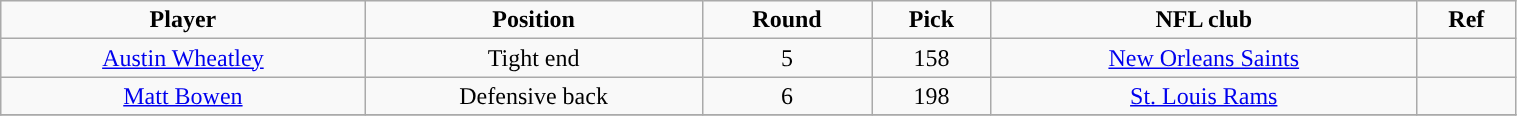<table class="wikitable" width="80%">
<tr align="center">
<td><strong>Player</strong></td>
<td><strong>Position</strong></td>
<td><strong>Round</strong></td>
<td><strong>Pick</strong></td>
<td><strong>NFL club</strong></td>
<td><strong>Ref</strong></td>
</tr>
<tr align="center" bgcolor="">
<td><a href='#'>Austin Wheatley</a></td>
<td>Tight end</td>
<td>5</td>
<td>158</td>
<td><a href='#'>New Orleans Saints</a></td>
<td></td>
</tr>
<tr align="center" bgcolor="">
<td><a href='#'>Matt Bowen</a></td>
<td>Defensive back</td>
<td>6</td>
<td>198</td>
<td><a href='#'>St. Louis Rams</a></td>
<td></td>
</tr>
<tr align="center" bgcolor="">
</tr>
</table>
